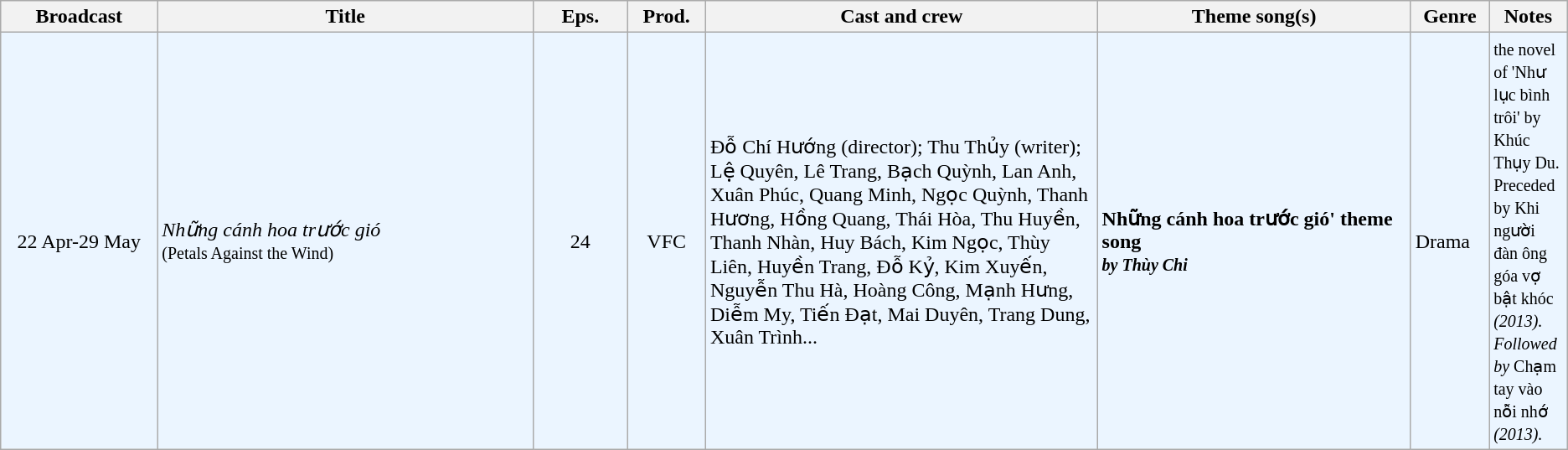<table class="wikitable sortable">
<tr>
<th style="width:10%;">Broadcast</th>
<th style="width:24%;">Title</th>
<th style="width:6%;">Eps.</th>
<th style="width:5%;">Prod.</th>
<th style="width:25%;">Cast and crew</th>
<th style="width:20%;">Theme song(s)</th>
<th style="width:5%;">Genre</th>
<th style="width:5%;">Notes</th>
</tr>
<tr ---- bgcolor="#ebf5ff">
<td style="text-align:center;">22 Apr-29 May <br></td>
<td><em>Những cánh hoa trước gió</em> <br><small>(Petals Against the Wind)</small></td>
<td style="text-align:center;">24</td>
<td style="text-align:center;">VFC</td>
<td>Đỗ Chí Hướng (director); Thu Thủy (writer); Lệ Quyên, Lê Trang, Bạch Quỳnh, Lan Anh, Xuân Phúc, Quang Minh, Ngọc Quỳnh, Thanh Hương, Hồng Quang, Thái Hòa, Thu Huyền, Thanh Nhàn, Huy Bách, Kim Ngọc, Thùy Liên, Huyền Trang, Đỗ Kỷ, Kim Xuyến, Nguyễn Thu Hà, Hoàng Công, Mạnh Hưng, Diễm My, Tiến Đạt, Mai Duyên, Trang Dung, Xuân Trình...</td>
<td><strong>Những cánh hoa trước gió' theme song<em><br><small>by Thùy Chi</small></td>
<td>Drama</td>
<td><small> the novel of 'Như lục bình trôi' by Khúc Thụy Du.<br>Preceded by </em>Khi người đàn ông góa vợ bật khóc<em> (2013).<br>Followed by </em>Chạm tay vào nỗi nhớ<em> (2013).</small></td>
</tr>
</table>
